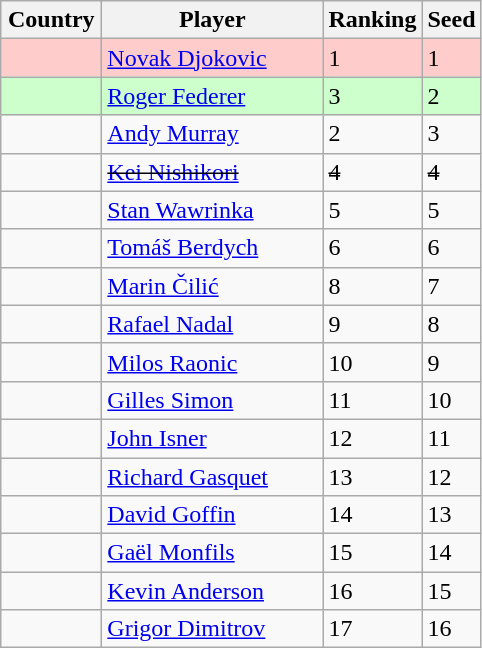<table class="sortable wikitable">
<tr>
<th width="60">Country</th>
<th width="140">Player</th>
<th>Ranking</th>
<th>Seed</th>
</tr>
<tr style="background:#fcc;">
<td></td>
<td><a href='#'>Novak Djokovic</a></td>
<td>1</td>
<td>1</td>
</tr>
<tr style="background:#cfc;">
<td></td>
<td><a href='#'>Roger Federer</a></td>
<td>3</td>
<td>2</td>
</tr>
<tr>
<td></td>
<td><a href='#'>Andy Murray</a></td>
<td>2</td>
<td>3</td>
</tr>
<tr>
<td><s></s></td>
<td><s><a href='#'>Kei Nishikori</a></s></td>
<td><s>4</s></td>
<td><s>4</s></td>
</tr>
<tr>
<td></td>
<td><a href='#'>Stan Wawrinka</a></td>
<td>5</td>
<td>5</td>
</tr>
<tr>
<td></td>
<td><a href='#'>Tomáš Berdych</a></td>
<td>6</td>
<td>6</td>
</tr>
<tr>
<td></td>
<td><a href='#'>Marin Čilić</a></td>
<td>8</td>
<td>7</td>
</tr>
<tr>
<td></td>
<td><a href='#'>Rafael Nadal</a></td>
<td>9</td>
<td>8</td>
</tr>
<tr>
<td></td>
<td><a href='#'>Milos Raonic</a></td>
<td>10</td>
<td>9</td>
</tr>
<tr>
<td></td>
<td><a href='#'>Gilles Simon</a></td>
<td>11</td>
<td>10</td>
</tr>
<tr>
<td></td>
<td><a href='#'>John Isner</a></td>
<td>12</td>
<td>11</td>
</tr>
<tr>
<td></td>
<td><a href='#'>Richard Gasquet</a></td>
<td>13</td>
<td>12</td>
</tr>
<tr>
<td></td>
<td><a href='#'>David Goffin</a></td>
<td>14</td>
<td>13</td>
</tr>
<tr>
<td></td>
<td><a href='#'>Gaël Monfils</a></td>
<td>15</td>
<td>14</td>
</tr>
<tr>
<td></td>
<td><a href='#'>Kevin Anderson</a></td>
<td>16</td>
<td>15</td>
</tr>
<tr>
<td></td>
<td><a href='#'>Grigor Dimitrov</a></td>
<td>17</td>
<td>16</td>
</tr>
</table>
